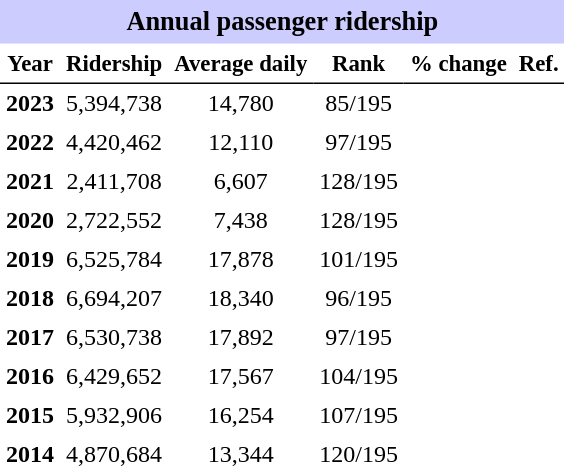<table class="toccolours" cellpadding="4" cellspacing="0" style="text-align:right;">
<tr>
<th colspan="6"  style="background-color:#ccf; background-color:#ccf; font-size:110%; text-align:center;">Annual passenger ridership</th>
</tr>
<tr style="font-size:95%; text-align:center">
<th style="border-bottom:1px solid black">Year</th>
<th style="border-bottom:1px solid black">Ridership</th>
<th style="border-bottom:1px solid black">Average daily</th>
<th style="border-bottom:1px solid black">Rank</th>
<th style="border-bottom:1px solid black">% change</th>
<th style="border-bottom:1px solid black">Ref.</th>
</tr>
<tr style="text-align:center;">
<td><strong>2023</strong></td>
<td>5,394,738</td>
<td>14,780</td>
<td>85/195</td>
<td></td>
<td></td>
</tr>
<tr style="text-align:center;">
<td><strong>2022</strong></td>
<td>4,420,462</td>
<td>12,110</td>
<td>97/195</td>
<td></td>
<td></td>
</tr>
<tr style="text-align:center;">
<td><strong>2021</strong></td>
<td>2,411,708</td>
<td>6,607</td>
<td>128/195</td>
<td></td>
<td></td>
</tr>
<tr style="text-align:center;">
<td><strong>2020</strong></td>
<td>2,722,552</td>
<td>7,438</td>
<td>128/195</td>
<td></td>
<td></td>
</tr>
<tr style="text-align:center;">
<td><strong>2019</strong></td>
<td>6,525,784</td>
<td>17,878</td>
<td>101/195</td>
<td></td>
<td></td>
</tr>
<tr style="text-align:center;">
<td><strong>2018</strong></td>
<td>6,694,207</td>
<td>18,340</td>
<td>96/195</td>
<td></td>
<td></td>
</tr>
<tr style="text-align:center;">
<td><strong>2017</strong></td>
<td>6,530,738</td>
<td>17,892</td>
<td>97/195</td>
<td></td>
<td></td>
</tr>
<tr style="text-align:center;">
<td><strong>2016</strong></td>
<td>6,429,652</td>
<td>17,567</td>
<td>104/195</td>
<td></td>
<td></td>
</tr>
<tr style="text-align:center;">
<td><strong>2015</strong></td>
<td>5,932,906</td>
<td>16,254</td>
<td>107/195</td>
<td></td>
<td></td>
</tr>
<tr style="text-align:center;">
<td><strong>2014</strong></td>
<td>4,870,684</td>
<td>13,344</td>
<td>120/195</td>
<td></td>
<td></td>
</tr>
</table>
